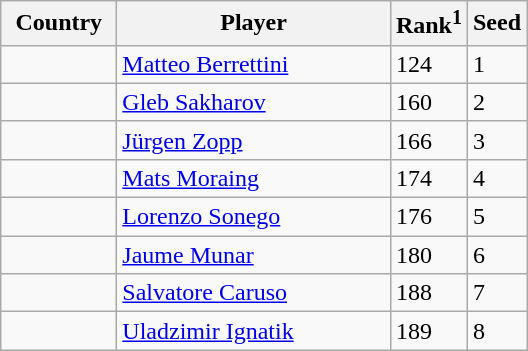<table class="sortable wikitable">
<tr>
<th width="70">Country</th>
<th width="175">Player</th>
<th>Rank<sup>1</sup></th>
<th>Seed</th>
</tr>
<tr>
<td></td>
<td><a href='#'>Matteo Berrettini</a></td>
<td>124</td>
<td>1</td>
</tr>
<tr>
<td></td>
<td><a href='#'>Gleb Sakharov</a></td>
<td>160</td>
<td>2</td>
</tr>
<tr>
<td></td>
<td><a href='#'>Jürgen Zopp</a></td>
<td>166</td>
<td>3</td>
</tr>
<tr>
<td></td>
<td><a href='#'>Mats Moraing</a></td>
<td>174</td>
<td>4</td>
</tr>
<tr>
<td></td>
<td><a href='#'>Lorenzo Sonego</a></td>
<td>176</td>
<td>5</td>
</tr>
<tr>
<td></td>
<td><a href='#'>Jaume Munar</a></td>
<td>180</td>
<td>6</td>
</tr>
<tr>
<td></td>
<td><a href='#'>Salvatore Caruso</a></td>
<td>188</td>
<td>7</td>
</tr>
<tr>
<td></td>
<td><a href='#'>Uladzimir Ignatik</a></td>
<td>189</td>
<td>8</td>
</tr>
</table>
